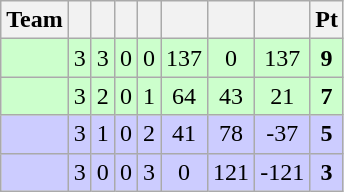<table class="wikitable" style="text-align: center;">
<tr>
<th>Team</th>
<th></th>
<th></th>
<th></th>
<th></th>
<th></th>
<th></th>
<th></th>
<th>Pt</th>
</tr>
<tr bgcolor="ccffcc">
<td align="left"></td>
<td>3</td>
<td>3</td>
<td>0</td>
<td>0</td>
<td>137</td>
<td>0</td>
<td>137</td>
<td><strong>9</strong></td>
</tr>
<tr bgcolor="ccffcc">
<td align="left"></td>
<td>3</td>
<td>2</td>
<td>0</td>
<td>1</td>
<td>64</td>
<td>43</td>
<td>21</td>
<td><strong>7</strong></td>
</tr>
<tr bgcolor="ccccff">
<td align="left"></td>
<td>3</td>
<td>1</td>
<td>0</td>
<td>2</td>
<td>41</td>
<td>78</td>
<td>-37</td>
<td><strong>5</strong></td>
</tr>
<tr bgcolor="ccccff">
<td align="left"></td>
<td>3</td>
<td>0</td>
<td>0</td>
<td>3</td>
<td>0</td>
<td>121</td>
<td>-121</td>
<td><strong>3</strong></td>
</tr>
</table>
